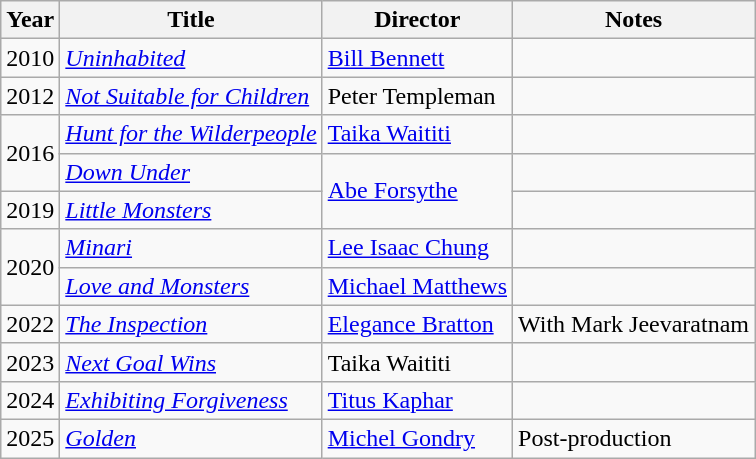<table class="wikitable">
<tr>
<th>Year</th>
<th>Title</th>
<th>Director</th>
<th>Notes</th>
</tr>
<tr>
<td>2010</td>
<td><em><a href='#'>Uninhabited</a></em></td>
<td><a href='#'>Bill Bennett</a></td>
<td></td>
</tr>
<tr>
<td>2012</td>
<td><em><a href='#'>Not Suitable for Children</a></em></td>
<td>Peter Templeman</td>
<td></td>
</tr>
<tr>
<td rowspan=2>2016</td>
<td><em><a href='#'>Hunt for the Wilderpeople</a></em></td>
<td><a href='#'>Taika Waititi</a></td>
<td></td>
</tr>
<tr>
<td><em><a href='#'>Down Under</a></em></td>
<td rowspan=2><a href='#'>Abe Forsythe</a></td>
<td></td>
</tr>
<tr>
<td>2019</td>
<td><em><a href='#'>Little Monsters</a></em></td>
<td></td>
</tr>
<tr>
<td rowspan=2>2020</td>
<td><em><a href='#'>Minari</a></em></td>
<td><a href='#'>Lee Isaac Chung</a></td>
<td></td>
</tr>
<tr>
<td><em><a href='#'>Love and Monsters</a></em></td>
<td><a href='#'>Michael Matthews</a></td>
<td></td>
</tr>
<tr>
<td>2022</td>
<td><em><a href='#'>The Inspection</a></em></td>
<td><a href='#'>Elegance Bratton</a></td>
<td>With Mark Jeevaratnam</td>
</tr>
<tr>
<td>2023</td>
<td><em><a href='#'>Next Goal Wins</a></em></td>
<td>Taika Waititi</td>
<td></td>
</tr>
<tr>
<td>2024</td>
<td><em><a href='#'>Exhibiting Forgiveness</a></em></td>
<td><a href='#'>Titus Kaphar</a></td>
<td></td>
</tr>
<tr>
<td>2025</td>
<td><em><a href='#'>Golden</a></em></td>
<td><a href='#'>Michel Gondry</a></td>
<td>Post-production</td>
</tr>
</table>
